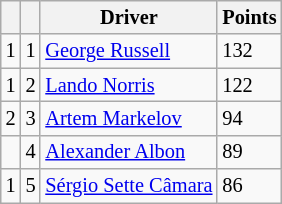<table class="wikitable" style="font-size: 85%;">
<tr>
<th></th>
<th></th>
<th>Driver</th>
<th>Points</th>
</tr>
<tr>
<td> 1</td>
<td align="center">1</td>
<td> <a href='#'>George Russell</a></td>
<td>132</td>
</tr>
<tr>
<td> 1</td>
<td align="center">2</td>
<td> <a href='#'>Lando Norris</a></td>
<td>122</td>
</tr>
<tr>
<td> 2</td>
<td align="center">3</td>
<td> <a href='#'>Artem Markelov</a></td>
<td>94</td>
</tr>
<tr>
<td></td>
<td align="center">4</td>
<td> <a href='#'>Alexander Albon</a></td>
<td>89</td>
</tr>
<tr>
<td> 1</td>
<td align="center">5</td>
<td> <a href='#'>Sérgio Sette Câmara</a></td>
<td>86</td>
</tr>
</table>
